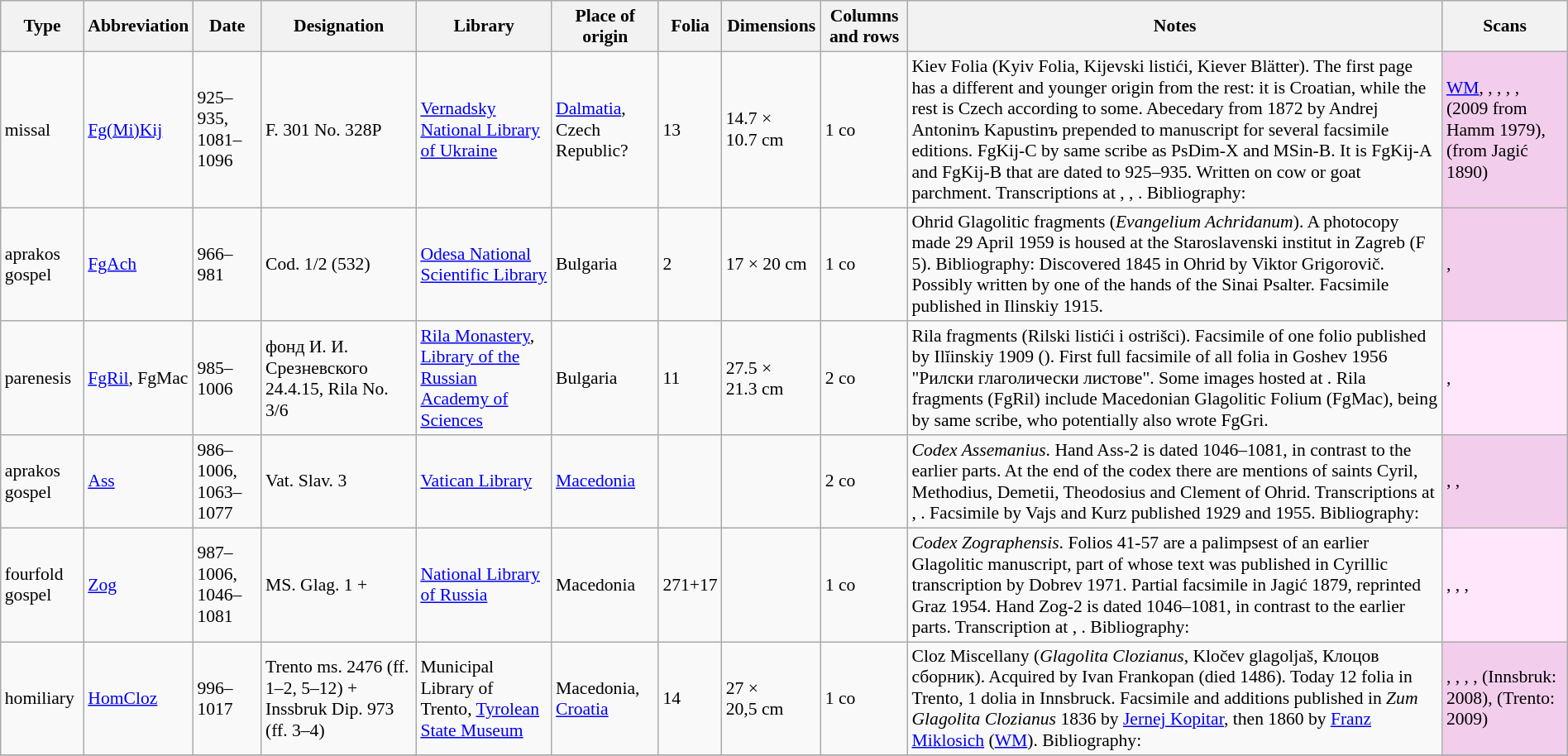<table class="wikitable sortable" style="width:100%; font-size: 90%;">
<tr>
<th>Type</th>
<th>Abbreviation</th>
<th>Date</th>
<th>Designation</th>
<th>Library</th>
<th>Place of origin</th>
<th>Folia</th>
<th>Dimensions</th>
<th>Columns and rows</th>
<th>Notes</th>
<th>Scans</th>
</tr>
<tr>
<td>missal</td>
<td><a href='#'>Fg(Mi)Kij</a></td>
<td>925–935, 1081–1096</td>
<td>F. 301 No. 328P</td>
<td><a href='#'>Vernadsky National Library of Ukraine</a></td>
<td><a href='#'>Dalmatia</a>, Czech Republic?</td>
<td>13</td>
<td>14.7 × 10.7 cm</td>
<td>1 co</td>
<td>Kiev Folia (Kyiv Folia, Kijevski listići, Kiever Blätter). The first page has a different and younger origin from the rest: it is Croatian, while the rest is Czech according to some. Abecedary from 1872 by Andrej Antoninъ Kapustinъ prepended to manuscript for several facsimile editions. FgKij-C by same scribe as PsDim-X and MSin-B. It is FgKij-A and FgKij-B that are dated to 925–935. Written on cow or goat parchment. Transcriptions at , , . Bibliography:</td>
<td bgcolor=#F2CEEC><a href='#'>WM</a>, , , , ,   (2009 from Hamm 1979),  (from Jagić 1890)</td>
</tr>
<tr>
<td>aprakos gospel</td>
<td><a href='#'>FgAch</a></td>
<td>966–981</td>
<td>Cod. 1/2 (532)</td>
<td><a href='#'>Odesa National Scientific Library</a></td>
<td>Bulgaria</td>
<td>2</td>
<td>17 × 20 cm</td>
<td>1 co</td>
<td>Ohrid Glagolitic fragments (<em>Evangelium Achridanum</em>). A photocopy made 29 April 1959 is housed at the Staroslavenski institut in Zagreb (F 5). Bibliography: Discovered 1845 in Ohrid by Viktor Grigorovič. Possibly written by one of the hands of the Sinai Psalter. Facsimile published in Ilinskiy 1915.</td>
<td bgcolor=#F2CEEC>, </td>
</tr>
<tr>
<td>parenesis</td>
<td><a href='#'>FgRil</a>, FgMac</td>
<td>985–1006</td>
<td>фонд И. И. Срезневского 24.4.15, Rila No. 3/6</td>
<td><a href='#'>Rila Monastery</a>, <a href='#'>Library of the Russian Academy of Sciences</a></td>
<td>Bulgaria</td>
<td>11</td>
<td>27.5 × 21.3 cm</td>
<td>2 co</td>
<td>Rila fragments (Rilski listići i ostrišci). Facsimile of one folio published by Ilĭinskiy 1909 (). First full facsimile of all folia in Goshev 1956 "Рилски глаголически листове". Some images hosted at . Rila fragments (FgRil) include Macedonian Glagolitic Folium (FgMac), being by same scribe, who potentially also wrote FgGri.</td>
<td bgcolor=#FFE6FB>, </td>
</tr>
<tr>
<td>aprakos gospel</td>
<td><a href='#'>Ass</a></td>
<td>986–1006, 1063–1077</td>
<td>Vat. Slav. 3</td>
<td><a href='#'>Vatican Library</a></td>
<td><a href='#'>Macedonia</a></td>
<td></td>
<td></td>
<td>2 co</td>
<td><em>Codex Assemanius</em>. Hand Ass-2 is dated 1046–1081, in contrast to the earlier parts. At the end of the codex there are mentions of saints Cyril, Methodius, Demetii, Theodosius and Clement of Ohrid. Transcriptions at , . Facsimile by Vajs and Kurz published 1929 and 1955. Bibliography:</td>
<td bgcolor=#F2CEEC>, , </td>
</tr>
<tr>
<td>fourfold gospel</td>
<td><a href='#'>Zog</a></td>
<td>987–1006, 1046–1081</td>
<td>MS. Glag. 1 +</td>
<td><a href='#'>National Library of Russia</a></td>
<td>Macedonia</td>
<td>271+17</td>
<td></td>
<td>1 co</td>
<td><em>Codex Zographensis</em>. Folios 41-57 are a palimpsest of an earlier Glagolitic manuscript, part of whose text was published in Cyrillic transcription by Dobrev 1971. Partial facsimile in Jagić 1879, reprinted Graz 1954. Hand Zog-2 is dated 1046–1081, in contrast to the earlier parts. Transcription at , . Bibliography:</td>
<td bgcolor=#FFE6FB>, ,  ,  </td>
</tr>
<tr>
<td>homiliary</td>
<td><a href='#'>HomCloz</a></td>
<td>996–1017</td>
<td>Trento ms. 2476 (ff. 1–2, 5–12) + Inssbruk Dip. 973 (ff. 3–4)</td>
<td>Municipal Library of Trento, <a href='#'>Tyrolean State Museum</a></td>
<td>Macedonia, <a href='#'>Croatia</a></td>
<td>14</td>
<td>27 × 20,5 cm</td>
<td>1 co</td>
<td>Cloz Miscellany (<em>Glagolita Clozianus</em>, Kločev glagoljaš, Клоцов сборник). Acquired by Ivan Frankopan (died 1486). Today 12 folia in Trento, 1 dolia in Innsbruck. Facsimile and additions published in <em>Zum Glagolita Clozianus</em> 1836 by <a href='#'>Jernej Kopitar</a>, then 1860 by <a href='#'>Franz Miklosich</a> (<a href='#'>WM</a>). Bibliography:</td>
<td bgcolor=#F2CEEC>, , , ,   (Innsbruk: 2008),   (Trento: 2009)</td>
</tr>
<tr>
</tr>
</table>
